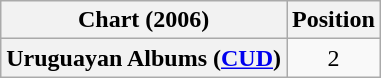<table class="wikitable sortable plainrowheaders" style="text-align:center">
<tr>
<th scope="col">Chart (2006)</th>
<th scope="col">Position</th>
</tr>
<tr>
<th scope="row">Uruguayan Albums (<a href='#'>CUD</a>)</th>
<td>2</td>
</tr>
</table>
